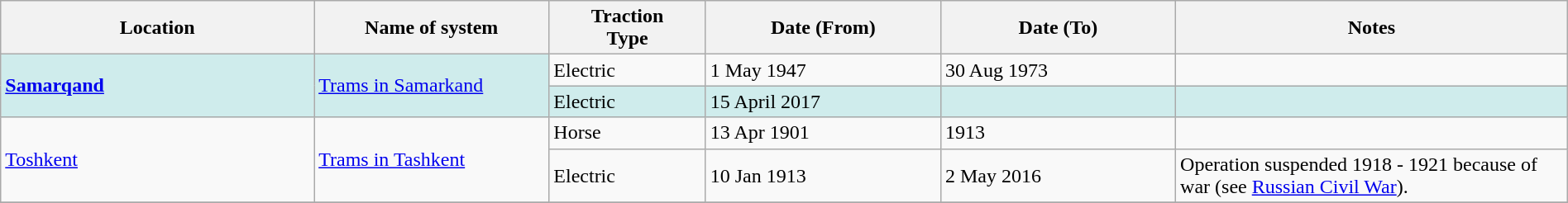<table class="wikitable" width=100%>
<tr>
<th width=20%>Location</th>
<th width=15%>Name of system</th>
<th width=10%>Traction<br>Type</th>
<th width=15%>Date (From)</th>
<th width=15%>Date (To)</th>
<th width=25%>Notes</th>
</tr>
<tr>
<td style="background:#CFECEC" rowspan="2"><a href='#'><strong>Samarqand</strong></a></td>
<td style="background:#CFECEC" rowspan="2"><a href='#'>Trams in Samarkand</a></td>
<td>Electric</td>
<td>1 May 1947</td>
<td>30 Aug 1973</td>
<td> </td>
</tr>
<tr style="background:#CFECEC">
<td>Electric</td>
<td>15 April 2017</td>
<td></td>
<td> </td>
</tr>
<tr>
<td rowspan="2"><a href='#'>Toshkent</a></td>
<td rowspan="2"><a href='#'>Trams in Tashkent</a></td>
<td>Horse</td>
<td>13 Apr 1901</td>
<td>1913</td>
<td> </td>
</tr>
<tr>
<td>Electric</td>
<td>10 Jan 1913</td>
<td>2 May 2016</td>
<td>Operation suspended 1918 - 1921 because of war (see <a href='#'>Russian Civil War</a>).</td>
</tr>
<tr>
</tr>
</table>
